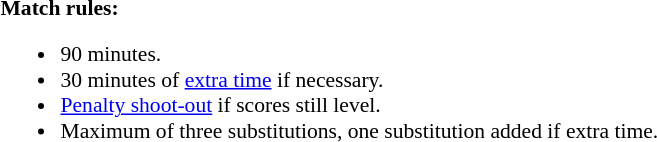<table style="width:100%;font-size:90%">
<tr>
<td><br><strong>Match rules:</strong><ul><li>90 minutes.</li><li>30 minutes of <a href='#'>extra time</a> if necessary.</li><li><a href='#'>Penalty shoot-out</a> if scores still level.</li><li>Maximum of three substitutions, one substitution added if extra time.</li></ul></td>
</tr>
</table>
